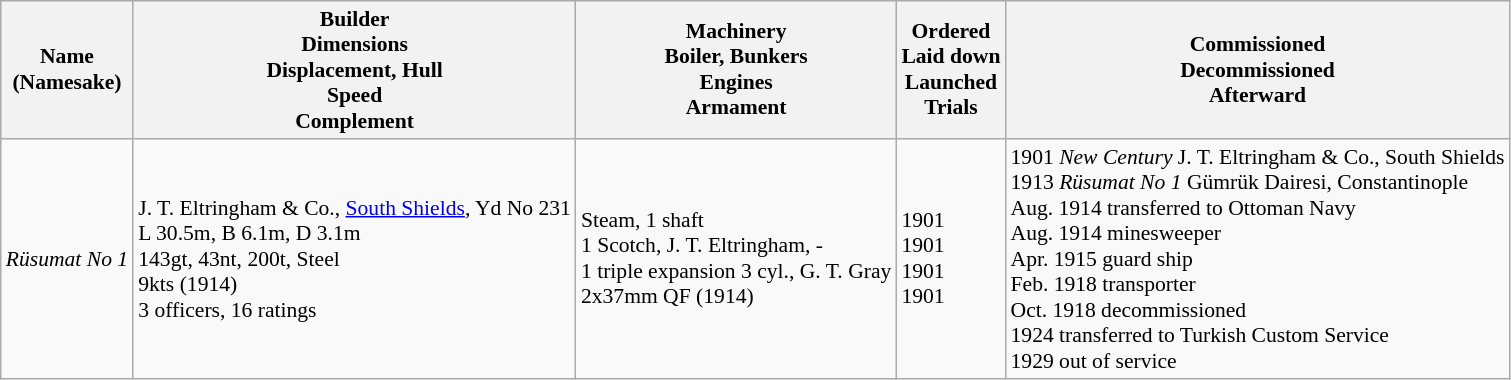<table class="wikitable" style="font-size:90%;">
<tr bgcolor="#e6e9ff">
<th>Name<br>(Namesake)</th>
<th>Builder<br>Dimensions<br>Displacement, Hull<br>Speed<br>Complement</th>
<th>Machinery<br>Boiler, Bunkers<br>Engines<br>Armament</th>
<th>Ordered<br>Laid down<br>Launched<br>Trials</th>
<th>Commissioned<br>Decommissioned<br>Afterward</th>
</tr>
<tr ---->
<td><em>Rüsumat No 1</em></td>
<td> J. T. Eltringham & Co., <a href='#'>South Shields</a>, Yd No 231<br>L 30.5m, B 6.1m, D 3.1m<br>143gt, 43nt, 200t, Steel<br>9kts (1914)<br>3 officers, 16 ratings</td>
<td>Steam, 1 shaft<br>1 Scotch, J. T. Eltringham, -<br>1 triple expansion 3 cyl., G. T. Gray<br>2x37mm QF (1914)</td>
<td>1901<br>1901<br>1901<br>1901</td>
<td>1901 <em>New Century</em> J. T. Eltringham & Co., South Shields<br>1913 <em>Rüsumat No 1</em> Gümrük Dairesi, Constantinople<br>Aug. 1914 transferred to Ottoman Navy<br>Aug. 1914 minesweeper<br>Apr. 1915 guard ship<br>Feb. 1918 transporter<br>Oct. 1918 decommissioned<br>1924 transferred to Turkish Custom Service<br>1929 out of service</td>
</tr>
</table>
